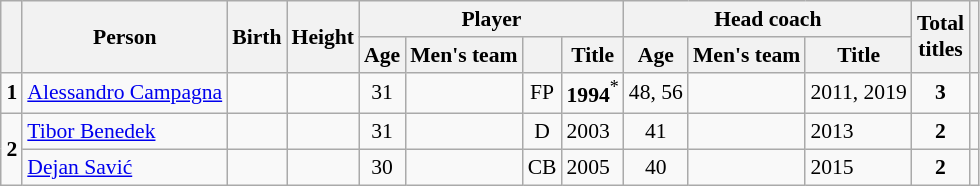<table class="wikitable sortable" style="text-align: center; font-size: 90%; margin-left: 1em;">
<tr>
<th rowspan="2"></th>
<th rowspan="2">Person</th>
<th rowspan="2">Birth</th>
<th rowspan="2">Height</th>
<th colspan="4">Player</th>
<th colspan="3">Head coach</th>
<th rowspan="2">Total<br>titles</th>
<th rowspan="2"></th>
</tr>
<tr>
<th>Age</th>
<th>Men's team</th>
<th></th>
<th>Title</th>
<th>Age</th>
<th>Men's team</th>
<th>Title</th>
</tr>
<tr>
<td><strong>1</strong></td>
<td style="text-align: left;" data-sort-value="Campagna, Alessandro"><a href='#'>Alessandro Campagna</a></td>
<td></td>
<td></td>
<td>31</td>
<td style="text-align: left;"></td>
<td>FP</td>
<td style="text-align: left;"><strong>1994</strong><sup>*</sup></td>
<td>48, 56</td>
<td style="text-align: left;"></td>
<td style="text-align: left;">2011, 2019</td>
<td><strong>3</strong></td>
<td></td>
</tr>
<tr>
<td rowspan="2"><strong>2</strong></td>
<td style="text-align: left;" data-sort-value="Benedek, Tibor"><a href='#'>Tibor Benedek</a></td>
<td></td>
<td></td>
<td>31</td>
<td style="text-align: left;"></td>
<td>D</td>
<td style="text-align: left;">2003</td>
<td>41</td>
<td style="text-align: left;"></td>
<td style="text-align: left;">2013</td>
<td><strong>2</strong></td>
<td></td>
</tr>
<tr>
<td style="text-align: left;" data-sort-value="Savić, Dejan"><a href='#'>Dejan Savić</a></td>
<td></td>
<td></td>
<td>30</td>
<td style="text-align: left;"></td>
<td>CB</td>
<td style="text-align: left;">2005</td>
<td>40</td>
<td style="text-align: left;"></td>
<td style="text-align: left;">2015</td>
<td><strong>2</strong></td>
<td></td>
</tr>
</table>
